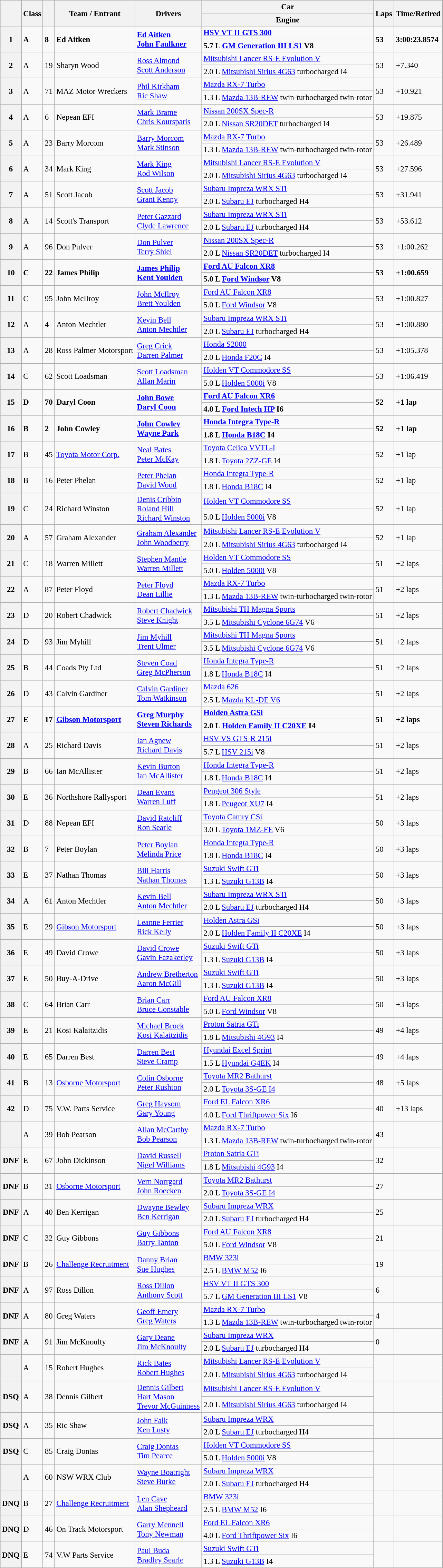<table class="wikitable" style="font-size: 95%;">
<tr>
<th rowspan=2></th>
<th rowspan=2>Class</th>
<th rowspan=2></th>
<th rowspan=2>Team / Entrant</th>
<th rowspan=2>Drivers</th>
<th>Car</th>
<th rowspan=2>Laps</th>
<th rowspan="2">Time/Retired</th>
</tr>
<tr>
<th>Engine</th>
</tr>
<tr style="font-weight: bold">
<th rowspan="2">1</th>
<td rowspan="2">A</td>
<td rowspan="2">8</td>
<td rowspan="2">Ed Aitken</td>
<td rowspan="2"><a href='#'>Ed Aitken</a><br> <a href='#'>John Faulkner</a></td>
<td><a href='#'>HSV VT II GTS 300</a></td>
<td rowspan="2">53</td>
<td rowspan="2">3:00:23.8574</td>
</tr>
<tr style="font-weight: bold">
<td>5.7 L <a href='#'>GM Generation III LS1</a> V8</td>
</tr>
<tr>
<th rowspan="2">2</th>
<td rowspan="2">A</td>
<td rowspan="2">19</td>
<td rowspan="2">Sharyn Wood</td>
<td rowspan="2"><a href='#'>Ross Almond</a><br> <a href='#'>Scott Anderson</a></td>
<td><a href='#'>Mitsubishi Lancer RS-E Evolution V</a></td>
<td rowspan="2">53</td>
<td rowspan="2">+7.340</td>
</tr>
<tr>
<td>2.0 L <a href='#'>Mitsubishi Sirius 4G63</a> turbocharged I4</td>
</tr>
<tr>
<th rowspan="2">3</th>
<td rowspan="2">A</td>
<td rowspan="2">71</td>
<td rowspan="2">MAZ Motor Wreckers</td>
<td rowspan="2"><a href='#'>Phil Kirkham</a><br> <a href='#'>Ric Shaw</a></td>
<td><a href='#'>Mazda RX-7 Turbo</a></td>
<td rowspan="2">53</td>
<td rowspan="2">+10.921</td>
</tr>
<tr>
<td>1.3 L <a href='#'>Mazda 13B-REW</a> twin-turbocharged twin-rotor</td>
</tr>
<tr>
<th rowspan="2">4</th>
<td rowspan="2">A</td>
<td rowspan="2">6</td>
<td rowspan="2">Nepean EFI</td>
<td rowspan="2"><a href='#'>Mark Brame</a><br> <a href='#'>Chris Koursparis</a></td>
<td><a href='#'>Nissan 200SX Spec-R</a></td>
<td rowspan="2">53</td>
<td rowspan="2">+19.875</td>
</tr>
<tr>
<td>2.0 L <a href='#'>Nissan SR20DET</a> turbocharged I4</td>
</tr>
<tr>
<th rowspan="2">5</th>
<td rowspan="2">A</td>
<td rowspan="2">23</td>
<td rowspan="2">Barry Morcom</td>
<td rowspan="2"><a href='#'>Barry Morcom</a><br> <a href='#'>Mark Stinson</a></td>
<td><a href='#'>Mazda RX-7 Turbo</a></td>
<td rowspan="2">53</td>
<td rowspan="2">+26.489</td>
</tr>
<tr>
<td>1.3 L <a href='#'>Mazda 13B-REW</a> twin-turbocharged twin-rotor</td>
</tr>
<tr>
<th rowspan="2">6</th>
<td rowspan="2">A</td>
<td rowspan="2">34</td>
<td rowspan="2">Mark King</td>
<td rowspan="2"><a href='#'>Mark King</a><br> <a href='#'>Rod Wilson</a></td>
<td><a href='#'>Mitsubishi Lancer RS-E Evolution V</a></td>
<td rowspan="2">53</td>
<td rowspan="2">+27.596</td>
</tr>
<tr>
<td>2.0 L <a href='#'>Mitsubishi Sirius 4G63</a> turbocharged I4</td>
</tr>
<tr>
<th rowspan="2">7</th>
<td rowspan="2">A</td>
<td rowspan="2">51</td>
<td rowspan="2">Scott Jacob</td>
<td rowspan="2"><a href='#'>Scott Jacob</a><br> <a href='#'>Grant Kenny</a></td>
<td><a href='#'>Subaru Impreza WRX STi</a></td>
<td rowspan="2">53</td>
<td rowspan="2">+31.941</td>
</tr>
<tr>
<td>2.0 L <a href='#'>Subaru EJ</a> turbocharged H4</td>
</tr>
<tr>
<th rowspan="2">8</th>
<td rowspan="2">A</td>
<td rowspan="2">14</td>
<td rowspan="2">Scott's Transport</td>
<td rowspan="2"><a href='#'>Peter Gazzard</a><br> <a href='#'>Clyde Lawrence</a></td>
<td><a href='#'>Subaru Impreza WRX STi</a></td>
<td rowspan="2">53</td>
<td rowspan="2">+53.612</td>
</tr>
<tr>
<td>2.0 L <a href='#'>Subaru EJ</a> turbocharged H4</td>
</tr>
<tr>
<th rowspan="2">9</th>
<td rowspan="2">A</td>
<td rowspan="2">96</td>
<td rowspan="2">Don Pulver</td>
<td rowspan="2"><a href='#'>Don Pulver</a><br> <a href='#'>Terry Shiel</a></td>
<td><a href='#'>Nissan 200SX Spec-R</a></td>
<td rowspan="2">53</td>
<td rowspan="2">+1:00.262</td>
</tr>
<tr>
<td>2.0 L <a href='#'>Nissan SR20DET</a> turbocharged I4</td>
</tr>
<tr style="font-weight: bold">
<th rowspan="2">10</th>
<td rowspan="2">C</td>
<td rowspan="2">22</td>
<td rowspan="2">James Philip</td>
<td rowspan="2"><a href='#'>James Philip</a><br> <a href='#'>Kent Youlden</a></td>
<td><a href='#'>Ford AU Falcon XR8</a></td>
<td rowspan="2">53</td>
<td rowspan="2">+1:00.659</td>
</tr>
<tr style="font-weight: bold">
<td>5.0 L <a href='#'>Ford Windsor</a> V8</td>
</tr>
<tr>
<th rowspan="2">11</th>
<td rowspan="2">C</td>
<td rowspan="2">95</td>
<td rowspan="2">John McIlroy</td>
<td rowspan="2"><a href='#'>John McIlroy</a><br> <a href='#'>Brett Youlden</a></td>
<td><a href='#'>Ford AU Falcon XR8</a></td>
<td rowspan="2">53</td>
<td rowspan="2">+1:00.827</td>
</tr>
<tr>
<td>5.0 L <a href='#'>Ford Windsor</a> V8</td>
</tr>
<tr>
<th rowspan="2">12</th>
<td rowspan="2">A</td>
<td rowspan="2">4</td>
<td rowspan="2">Anton Mechtler</td>
<td rowspan="2"><a href='#'>Kevin Bell</a><br> <a href='#'>Anton Mechtler</a></td>
<td><a href='#'>Subaru Impreza WRX STi</a></td>
<td rowspan="2">53</td>
<td rowspan="2">+1:00.880</td>
</tr>
<tr>
<td>2.0 L <a href='#'>Subaru EJ</a> turbocharged H4</td>
</tr>
<tr>
<th rowspan="2">13</th>
<td rowspan="2">A</td>
<td rowspan="2">28</td>
<td rowspan="2">Ross Palmer Motorsport</td>
<td rowspan="2"><a href='#'>Greg Crick</a><br> <a href='#'>Darren Palmer</a></td>
<td><a href='#'>Honda S2000</a></td>
<td rowspan="2">53</td>
<td rowspan="2">+1:05.378</td>
</tr>
<tr>
<td>2.0 L <a href='#'>Honda F20C</a> I4</td>
</tr>
<tr>
<th rowspan="2">14</th>
<td rowspan="2">C</td>
<td rowspan="2">62</td>
<td rowspan="2">Scott Loadsman</td>
<td rowspan="2"><a href='#'>Scott Loadsman</a><br> <a href='#'>Allan Marin</a></td>
<td><a href='#'>Holden VT Commodore SS</a></td>
<td rowspan="2">53</td>
<td rowspan="2">+1:06.419</td>
</tr>
<tr>
<td>5.0 L <a href='#'>Holden 5000i</a> V8</td>
</tr>
<tr style="font-weight: bold">
<th rowspan="2">15</th>
<td rowspan="2">D</td>
<td rowspan="2">70</td>
<td rowspan="2">Daryl Coon</td>
<td rowspan="2"><a href='#'>John Bowe</a><br> <a href='#'>Daryl Coon</a></td>
<td><a href='#'>Ford AU Falcon XR6</a></td>
<td rowspan="2">52</td>
<td rowspan="2">+1 lap</td>
</tr>
<tr style="font-weight: bold">
<td>4.0 L <a href='#'>Ford Intech HP</a> I6</td>
</tr>
<tr style="font-weight: bold">
<th rowspan="2">16</th>
<td rowspan="2">B</td>
<td rowspan="2">2</td>
<td rowspan="2">John Cowley</td>
<td rowspan="2"><a href='#'>John Cowley</a><br> <a href='#'>Wayne Park</a></td>
<td><a href='#'>Honda Integra Type-R</a></td>
<td rowspan="2">52</td>
<td rowspan="2">+1 lap</td>
</tr>
<tr style="font-weight: bold">
<td>1.8 L <a href='#'>Honda B18C</a> I4</td>
</tr>
<tr>
<th rowspan="2">17</th>
<td rowspan="2">B</td>
<td rowspan="2">45</td>
<td rowspan="2"><a href='#'>Toyota Motor Corp.</a></td>
<td rowspan="2"><a href='#'>Neal Bates</a><br> <a href='#'>Peter McKay</a></td>
<td><a href='#'>Toyota Celica VVTL-I</a></td>
<td rowspan="2">52</td>
<td rowspan="2">+1 lap</td>
</tr>
<tr>
<td>1.8 L <a href='#'>Toyota 2ZZ-GE</a> I4</td>
</tr>
<tr>
<th rowspan="2">18</th>
<td rowspan="2">B</td>
<td rowspan="2">16</td>
<td rowspan="2">Peter Phelan</td>
<td rowspan="2"><a href='#'>Peter Phelan</a><br> <a href='#'>David Wood</a></td>
<td><a href='#'>Honda Integra Type-R</a></td>
<td rowspan="2">52</td>
<td rowspan="2">+1 lap</td>
</tr>
<tr>
<td>1.8 L <a href='#'>Honda B18C</a> I4</td>
</tr>
<tr>
<th rowspan="2">19</th>
<td rowspan="2">C</td>
<td rowspan="2">24</td>
<td rowspan="2">Richard Winston</td>
<td rowspan="2"><a href='#'>Denis Cribbin</a><br> <a href='#'>Roland Hill</a><br> <a href='#'>Richard Winston</a></td>
<td><a href='#'>Holden VT Commodore SS</a></td>
<td rowspan="2">52</td>
<td rowspan="2">+1 lap</td>
</tr>
<tr>
<td>5.0 L <a href='#'>Holden 5000i</a> V8</td>
</tr>
<tr>
<th rowspan="2">20</th>
<td rowspan="2">A</td>
<td rowspan="2">57</td>
<td rowspan="2">Graham Alexander</td>
<td rowspan="2"><a href='#'>Graham Alexander</a><br> <a href='#'>John Woodberry</a></td>
<td><a href='#'>Mitsubishi Lancer RS-E Evolution V</a></td>
<td rowspan="2">52</td>
<td rowspan="2">+1 lap</td>
</tr>
<tr>
<td>2.0 L <a href='#'>Mitsubishi Sirius 4G63</a> turbocharged I4</td>
</tr>
<tr>
<th rowspan="2">21</th>
<td rowspan="2">C</td>
<td rowspan="2">18</td>
<td rowspan="2">Warren Millett</td>
<td rowspan="2"><a href='#'>Stephen Mantle</a><br> <a href='#'>Warren Millett</a></td>
<td><a href='#'>Holden VT Commodore SS</a></td>
<td rowspan="2">51</td>
<td rowspan="2">+2 laps</td>
</tr>
<tr>
<td>5.0 L <a href='#'>Holden 5000i</a> V8</td>
</tr>
<tr>
<th rowspan="2">22</th>
<td rowspan="2">A</td>
<td rowspan="2">87</td>
<td rowspan="2">Peter Floyd</td>
<td rowspan="2"><a href='#'>Peter Floyd</a><br> <a href='#'>Dean Lillie</a></td>
<td><a href='#'>Mazda RX-7 Turbo</a></td>
<td rowspan="2">51</td>
<td rowspan="2">+2 laps</td>
</tr>
<tr>
<td>1.3 L <a href='#'>Mazda 13B-REW</a> twin-turbocharged twin-rotor</td>
</tr>
<tr>
<th rowspan="2">23</th>
<td rowspan="2">D</td>
<td rowspan="2">20</td>
<td rowspan="2">Robert Chadwick</td>
<td rowspan="2"><a href='#'>Robert Chadwick</a><br> <a href='#'>Steve Knight</a></td>
<td><a href='#'>Mitsubishi TH Magna Sports</a></td>
<td rowspan="2">51</td>
<td rowspan="2">+2 laps</td>
</tr>
<tr>
<td>3.5 L <a href='#'>Mitsubishi Cyclone 6G74</a> V6</td>
</tr>
<tr>
<th rowspan="2">24</th>
<td rowspan="2">D</td>
<td rowspan="2">93</td>
<td rowspan="2">Jim Myhill</td>
<td rowspan="2"><a href='#'>Jim Myhill</a><br> <a href='#'>Trent Ulmer</a></td>
<td><a href='#'>Mitsubishi TH Magna Sports</a></td>
<td rowspan="2">51</td>
<td rowspan="2">+2 laps</td>
</tr>
<tr>
<td>3.5 L <a href='#'>Mitsubishi Cyclone 6G74</a> V6</td>
</tr>
<tr>
<th rowspan="2">25</th>
<td rowspan="2">B</td>
<td rowspan="2">44</td>
<td rowspan="2">Coads Pty Ltd</td>
<td rowspan="2"><a href='#'>Steven Coad</a><br> <a href='#'>Greg McPherson</a></td>
<td><a href='#'>Honda Integra Type-R</a></td>
<td rowspan="2">51</td>
<td rowspan="2">+2 laps</td>
</tr>
<tr>
<td>1.8 L <a href='#'>Honda B18C</a> I4</td>
</tr>
<tr>
<th rowspan="2">26</th>
<td rowspan="2">D</td>
<td rowspan="2">43</td>
<td rowspan="2">Calvin Gardiner</td>
<td rowspan="2"><a href='#'>Calvin Gardiner</a><br> <a href='#'>Tom Watkinson</a></td>
<td><a href='#'>Mazda 626</a></td>
<td rowspan="2">51</td>
<td rowspan="2">+2 laps</td>
</tr>
<tr>
<td>2.5 L <a href='#'>Mazda KL-DE V6</a></td>
</tr>
<tr style="font-weight: bold">
<th rowspan="2">27</th>
<td rowspan="2">E</td>
<td rowspan="2">17</td>
<td rowspan="2"><a href='#'>Gibson Motorsport</a></td>
<td rowspan="2"><a href='#'>Greg Murphy</a><br> <a href='#'>Steven Richards</a></td>
<td><a href='#'>Holden Astra GSi</a></td>
<td rowspan="2">51</td>
<td rowspan="2">+2 laps</td>
</tr>
<tr style="font-weight: bold">
<td>2.0 L <a href='#'>Holden Family II C20XE</a> I4</td>
</tr>
<tr>
<th rowspan="2">28</th>
<td rowspan="2">A</td>
<td rowspan="2">25</td>
<td rowspan="2">Richard Davis</td>
<td rowspan="2"><a href='#'>Ian Agnew</a><br> <a href='#'>Richard Davis</a></td>
<td><a href='#'>HSV VS GTS-R 215i</a></td>
<td rowspan="2">51</td>
<td rowspan="2">+2 laps</td>
</tr>
<tr>
<td>5.7 L <a href='#'>HSV 215i</a> V8</td>
</tr>
<tr>
<th rowspan="2">29</th>
<td rowspan="2">B</td>
<td rowspan="2">66</td>
<td rowspan="2">Ian McAllister</td>
<td rowspan="2"><a href='#'>Kevin Burton</a><br> <a href='#'>Ian McAllister</a></td>
<td><a href='#'>Honda Integra Type-R</a></td>
<td rowspan="2">51</td>
<td rowspan="2">+2 laps</td>
</tr>
<tr>
<td>1.8 L <a href='#'>Honda B18C</a> I4</td>
</tr>
<tr>
<th rowspan="2">30</th>
<td rowspan="2">E</td>
<td rowspan="2">36</td>
<td rowspan="2">Northshore Rallysport</td>
<td rowspan="2"><a href='#'>Dean Evans</a><br> <a href='#'>Warren Luff</a></td>
<td><a href='#'>Peugeot 306 Style</a></td>
<td rowspan="2">51</td>
<td rowspan="2">+2 laps</td>
</tr>
<tr>
<td>1.8 L <a href='#'>Peugeot XU7</a> I4</td>
</tr>
<tr>
<th rowspan="2">31</th>
<td rowspan="2">D</td>
<td rowspan="2">88</td>
<td rowspan="2">Nepean EFI</td>
<td rowspan="2"><a href='#'>David Ratcliff</a><br> <a href='#'>Ron Searle</a></td>
<td><a href='#'>Toyota Camry CSi</a></td>
<td rowspan="2">50</td>
<td rowspan="2">+3 laps</td>
</tr>
<tr>
<td>3.0 L <a href='#'>Toyota 1MZ-FE</a> V6</td>
</tr>
<tr>
<th rowspan="2">32</th>
<td rowspan="2">B</td>
<td rowspan="2">7</td>
<td rowspan="2">Peter Boylan</td>
<td rowspan="2"><a href='#'>Peter Boylan</a><br> <a href='#'>Melinda Price</a></td>
<td><a href='#'>Honda Integra Type-R</a></td>
<td rowspan="2">50</td>
<td rowspan="2">+3 laps</td>
</tr>
<tr>
<td>1.8 L <a href='#'>Honda B18C</a> I4</td>
</tr>
<tr>
<th rowspan="2">33</th>
<td rowspan="2">E</td>
<td rowspan="2">37</td>
<td rowspan="2">Nathan Thomas</td>
<td rowspan="2"><a href='#'>Bill Harris</a><br> <a href='#'>Nathan Thomas</a></td>
<td><a href='#'>Suzuki Swift GTi</a></td>
<td rowspan="2">50</td>
<td rowspan="2">+3 laps</td>
</tr>
<tr>
<td>1.3 L <a href='#'>Suzuki G13B</a> I4</td>
</tr>
<tr>
<th rowspan="2">34</th>
<td rowspan="2">A</td>
<td rowspan="2">61</td>
<td rowspan="2">Anton Mechtler</td>
<td rowspan="2"><a href='#'>Kevin Bell</a><br> <a href='#'>Anton Mechtler</a></td>
<td><a href='#'>Subaru Impreza WRX STi</a></td>
<td rowspan="2">50</td>
<td rowspan="2">+3 laps</td>
</tr>
<tr>
<td>2.0 L <a href='#'>Subaru EJ</a> turbocharged H4</td>
</tr>
<tr>
<th rowspan="2">35</th>
<td rowspan="2">E</td>
<td rowspan="2">29</td>
<td rowspan="2"><a href='#'>Gibson Motorsport</a></td>
<td rowspan="2"><a href='#'>Leanne Ferrier</a><br> <a href='#'>Rick Kelly</a></td>
<td><a href='#'>Holden Astra GSi</a></td>
<td rowspan="2">50</td>
<td rowspan="2">+3 laps</td>
</tr>
<tr>
<td>2.0 L <a href='#'>Holden Family II C20XE</a> I4</td>
</tr>
<tr>
<th rowspan="2">36</th>
<td rowspan="2">E</td>
<td rowspan="2">49</td>
<td rowspan="2">David Crowe</td>
<td rowspan="2"><a href='#'>David Crowe</a><br> <a href='#'>Gavin Fazakerley</a></td>
<td><a href='#'>Suzuki Swift GTi</a></td>
<td rowspan="2">50</td>
<td rowspan="2">+3 laps</td>
</tr>
<tr>
<td>1.3 L <a href='#'>Suzuki G13B</a> I4</td>
</tr>
<tr>
<th rowspan="2">37</th>
<td rowspan="2">E</td>
<td rowspan="2">50</td>
<td rowspan="2">Buy-A-Drive</td>
<td rowspan="2"><a href='#'>Andrew Bretherton</a><br> <a href='#'>Aaron McGill</a></td>
<td><a href='#'>Suzuki Swift GTi</a></td>
<td rowspan="2">50</td>
<td rowspan="2">+3 laps</td>
</tr>
<tr>
<td>1.3 L <a href='#'>Suzuki G13B</a> I4</td>
</tr>
<tr>
<th rowspan="2">38</th>
<td rowspan="2">C</td>
<td rowspan="2">64</td>
<td rowspan="2">Brian Carr</td>
<td rowspan="2"><a href='#'>Brian Carr</a><br> <a href='#'>Bruce Constable</a></td>
<td><a href='#'>Ford AU Falcon XR8</a></td>
<td rowspan="2">50</td>
<td rowspan="2">+3 laps</td>
</tr>
<tr>
<td>5.0 L <a href='#'>Ford Windsor</a> V8</td>
</tr>
<tr>
<th rowspan="2">39</th>
<td rowspan="2">E</td>
<td rowspan="2">21</td>
<td rowspan="2">Kosi Kalaitzidis</td>
<td rowspan="2"><a href='#'>Michael Brock</a><br> <a href='#'>Kosi Kalaitzidis</a></td>
<td><a href='#'>Proton Satria GTi</a></td>
<td rowspan="2">49</td>
<td rowspan="2">+4 laps</td>
</tr>
<tr>
<td>1.8 L <a href='#'>Mitsubishi 4G93</a> I4</td>
</tr>
<tr>
<th rowspan="2">40</th>
<td rowspan="2">E</td>
<td rowspan="2">65</td>
<td rowspan="2">Darren Best</td>
<td rowspan="2"><a href='#'>Darren Best</a><br> <a href='#'>Steve Cramp</a></td>
<td><a href='#'>Hyundai Excel Sprint</a></td>
<td rowspan="2">49</td>
<td rowspan="2">+4 laps</td>
</tr>
<tr>
<td>1.5 L <a href='#'>Hyundai G4EK</a> I4</td>
</tr>
<tr>
<th rowspan="2">41</th>
<td rowspan="2">B</td>
<td rowspan="2">13</td>
<td rowspan="2"><a href='#'>Osborne Motorsport</a></td>
<td rowspan="2"><a href='#'>Colin Osborne</a><br> <a href='#'>Peter Rushton</a></td>
<td><a href='#'>Toyota MR2 Bathurst</a></td>
<td rowspan="2">48</td>
<td rowspan="2">+5 laps</td>
</tr>
<tr>
<td>2.0 L <a href='#'>Toyota 3S-GE I4</a></td>
</tr>
<tr>
<th rowspan="2">42</th>
<td rowspan="2">D</td>
<td rowspan="2">75</td>
<td rowspan="2">V.W. Parts Service</td>
<td rowspan="2"><a href='#'>Greg Haysom</a><br> <a href='#'>Gary Young</a></td>
<td><a href='#'>Ford EL Falcon XR6</a></td>
<td rowspan="2">40</td>
<td rowspan="2">+13 laps</td>
</tr>
<tr>
<td>4.0 L <a href='#'>Ford Thriftpower Six</a> I6</td>
</tr>
<tr>
<th rowspan="2"></th>
<td rowspan="2">A</td>
<td rowspan="2">39</td>
<td rowspan="2">Bob Pearson</td>
<td rowspan="2"><a href='#'>Allan McCarthy</a><br> <a href='#'>Bob Pearson</a></td>
<td><a href='#'>Mazda RX-7 Turbo</a></td>
<td rowspan="2">43</td>
<td rowspan="2"></td>
</tr>
<tr>
<td>1.3 L <a href='#'>Mazda 13B-REW</a> twin-turbocharged twin-rotor</td>
</tr>
<tr>
<th rowspan="2">DNF</th>
<td rowspan="2">E</td>
<td rowspan="2">67</td>
<td rowspan="2">John Dickinson</td>
<td rowspan="2"><a href='#'>David Russell</a><br> <a href='#'>Nigel Williams</a></td>
<td><a href='#'>Proton Satria GTi</a></td>
<td rowspan="2">32</td>
<td rowspan="2"></td>
</tr>
<tr>
<td>1.8 L <a href='#'>Mitsubishi 4G93</a> I4</td>
</tr>
<tr>
<th rowspan="2">DNF</th>
<td rowspan="2">B</td>
<td rowspan="2">31</td>
<td rowspan="2"><a href='#'>Osborne Motorsport</a></td>
<td rowspan="2"><a href='#'>Vern Norrgard</a><br> <a href='#'>John Roecken</a></td>
<td><a href='#'>Toyota MR2 Bathurst</a></td>
<td rowspan="2">27</td>
<td rowspan="2"></td>
</tr>
<tr>
<td>2.0 L <a href='#'>Toyota 3S-GE I4</a></td>
</tr>
<tr>
<th rowspan="2">DNF</th>
<td rowspan="2">A</td>
<td rowspan="2">40</td>
<td rowspan="2">Ben Kerrigan</td>
<td rowspan="2"><a href='#'>Dwayne Bewley</a><br> <a href='#'>Ben Kerrigan</a></td>
<td><a href='#'>Subaru Impreza WRX</a></td>
<td rowspan="2">25</td>
<td rowspan="2"></td>
</tr>
<tr>
<td>2.0 L <a href='#'>Subaru EJ</a> turbocharged H4</td>
</tr>
<tr>
<th rowspan="2">DNF</th>
<td rowspan="2">C</td>
<td rowspan="2">32</td>
<td rowspan="2">Guy Gibbons</td>
<td rowspan="2"><a href='#'>Guy Gibbons</a><br> <a href='#'>Barry Tanton</a></td>
<td><a href='#'>Ford AU Falcon XR8</a></td>
<td rowspan="2">21</td>
<td rowspan="2"></td>
</tr>
<tr>
<td>5.0 L <a href='#'>Ford Windsor</a> V8</td>
</tr>
<tr>
<th rowspan="2">DNF</th>
<td rowspan="2">B</td>
<td rowspan="2">26</td>
<td rowspan="2"><a href='#'>Challenge Recruitment</a></td>
<td rowspan="2"><a href='#'>Danny Brian</a><br> <a href='#'>Sue Hughes</a></td>
<td><a href='#'>BMW 323i</a></td>
<td rowspan="2">19</td>
<td rowspan="2"></td>
</tr>
<tr>
<td>2.5 L <a href='#'>BMW M52</a> I6</td>
</tr>
<tr>
<th rowspan="2">DNF</th>
<td rowspan="2">A</td>
<td rowspan="2">97</td>
<td rowspan="2">Ross Dillon</td>
<td rowspan="2"><a href='#'>Ross Dillon</a><br> <a href='#'>Anthony Scott</a></td>
<td><a href='#'>HSV VT II GTS 300</a></td>
<td rowspan="2">6</td>
<td rowspan="2"></td>
</tr>
<tr>
<td>5.7 L <a href='#'>GM Generation III LS1</a> V8</td>
</tr>
<tr>
<th rowspan="2">DNF</th>
<td rowspan="2">A</td>
<td rowspan="2">80</td>
<td rowspan="2">Greg Waters</td>
<td rowspan="2"><a href='#'>Geoff Emery</a><br> <a href='#'>Greg Waters</a></td>
<td><a href='#'>Mazda RX-7 Turbo</a></td>
<td rowspan="2">4</td>
<td rowspan="2"></td>
</tr>
<tr>
<td>1.3 L <a href='#'>Mazda 13B-REW</a> twin-turbocharged twin-rotor</td>
</tr>
<tr>
<th rowspan="2">DNF</th>
<td rowspan="2">A</td>
<td rowspan="2">91</td>
<td rowspan="2">Jim McKnoulty</td>
<td rowspan="2"><a href='#'>Gary Deane</a><br> <a href='#'>Jim McKnoulty</a></td>
<td><a href='#'>Subaru Impreza WRX</a></td>
<td rowspan="2">0</td>
<td rowspan="2"></td>
</tr>
<tr>
<td>2.0 L <a href='#'>Subaru EJ</a> turbocharged H4</td>
</tr>
<tr>
<th rowspan="2"></th>
<td rowspan="2">A</td>
<td rowspan="2">15</td>
<td rowspan="2">Robert Hughes</td>
<td rowspan="2"><a href='#'>Rick Bates</a><br> <a href='#'>Robert Hughes</a></td>
<td><a href='#'>Mitsubishi Lancer RS-E Evolution V</a></td>
<td rowspan="2"></td>
<td rowspan="2"></td>
</tr>
<tr>
<td>2.0 L <a href='#'>Mitsubishi Sirius 4G63</a> turbocharged I4</td>
</tr>
<tr>
<th rowspan="2">DSQ</th>
<td rowspan="2">A</td>
<td rowspan="2">38</td>
<td rowspan="2">Dennis Gilbert</td>
<td rowspan="2"><a href='#'>Dennis Gilbert</a><br> <a href='#'>Hart Mason</a><br> <a href='#'>Trevor McGuinness</a></td>
<td><a href='#'>Mitsubishi Lancer RS-E Evolution V</a></td>
<td rowspan="2"></td>
<td rowspan="2"></td>
</tr>
<tr>
<td>2.0 L <a href='#'>Mitsubishi Sirius 4G63</a> turbocharged I4</td>
</tr>
<tr>
<th rowspan="2">DSQ</th>
<td rowspan="2">A</td>
<td rowspan="2">35</td>
<td rowspan="2">Ric Shaw</td>
<td rowspan="2"><a href='#'>John Falk</a><br> <a href='#'>Ken Lusty</a></td>
<td><a href='#'>Subaru Impreza WRX</a></td>
<td rowspan="2"></td>
<td rowspan="2"></td>
</tr>
<tr>
<td>2.0 L <a href='#'>Subaru EJ</a> turbocharged H4</td>
</tr>
<tr>
<th rowspan="2">DSQ</th>
<td rowspan="2">C</td>
<td rowspan="2">85</td>
<td rowspan="2">Craig Dontas</td>
<td rowspan="2"><a href='#'>Craig Dontas</a><br> <a href='#'>Tim Pearce</a></td>
<td><a href='#'>Holden VT Commodore SS</a></td>
<td rowspan="2"></td>
<td rowspan="2"></td>
</tr>
<tr>
<td>5.0 L <a href='#'>Holden 5000i</a> V8</td>
</tr>
<tr>
<th rowspan="2"></th>
<td rowspan="2">A</td>
<td rowspan="2">60</td>
<td rowspan="2">NSW WRX Club</td>
<td rowspan="2"><a href='#'>Wayne Boatright</a><br> <a href='#'>Steve Burke</a></td>
<td><a href='#'>Subaru Impreza WRX</a></td>
<td rowspan="2"></td>
<td rowspan="2"></td>
</tr>
<tr>
<td>2.0 L <a href='#'>Subaru EJ</a> turbocharged H4</td>
</tr>
<tr>
<th rowspan="2">DNQ</th>
<td rowspan="2">B</td>
<td rowspan="2">27</td>
<td rowspan="2"><a href='#'>Challenge Recruitment</a></td>
<td rowspan="2"><a href='#'>Len Cave</a><br> <a href='#'>Alan Shepheard</a></td>
<td><a href='#'>BMW 323i</a></td>
<td rowspan="2"></td>
<td rowspan="2"></td>
</tr>
<tr>
<td>2.5 L <a href='#'>BMW M52</a> I6</td>
</tr>
<tr>
<th rowspan="2">DNQ</th>
<td rowspan="2">D</td>
<td rowspan="2">46</td>
<td rowspan="2">On Track Motorsport</td>
<td rowspan="2"><a href='#'>Garry Mennell</a><br> <a href='#'>Tony Newman</a></td>
<td><a href='#'>Ford EL Falcon XR6</a></td>
<td rowspan="2"></td>
<td rowspan="2"></td>
</tr>
<tr>
<td>4.0 L <a href='#'>Ford Thriftpower Six</a> I6</td>
</tr>
<tr>
<th rowspan="2">DNQ</th>
<td rowspan="2">E</td>
<td rowspan="2">74</td>
<td rowspan="2">V.W Parts Service</td>
<td rowspan="2"><a href='#'>Paul Buda</a><br> <a href='#'>Bradley Searle</a></td>
<td><a href='#'>Suzuki Swift GTi</a></td>
<td rowspan="2"></td>
<td rowspan="2"></td>
</tr>
<tr>
<td>1.3 L <a href='#'>Suzuki G13B</a> I4</td>
</tr>
</table>
